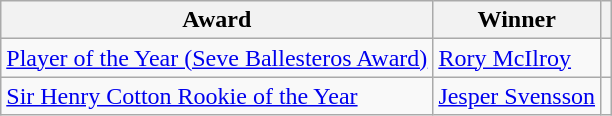<table class="wikitable">
<tr>
<th>Award</th>
<th>Winner</th>
<th></th>
</tr>
<tr>
<td><a href='#'>Player of the Year (Seve Ballesteros Award)</a></td>
<td> <a href='#'>Rory McIlroy</a></td>
<td></td>
</tr>
<tr>
<td><a href='#'>Sir Henry Cotton Rookie of the Year</a></td>
<td> <a href='#'>Jesper Svensson</a></td>
<td></td>
</tr>
</table>
